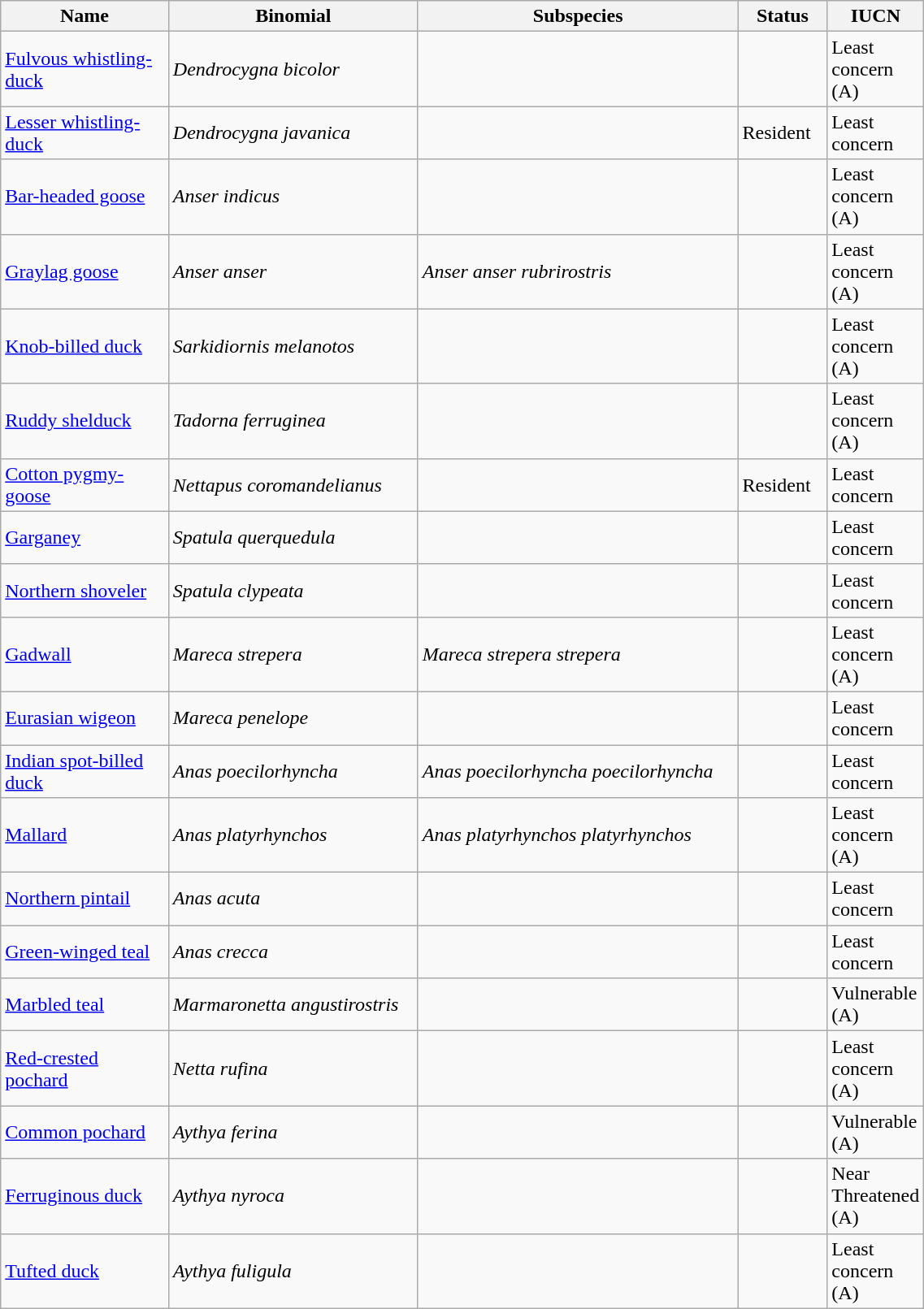<table width=60% class="wikitable">
<tr>
<th width=20%>Name</th>
<th width=30%>Binomial</th>
<th width=40%>Subspecies</th>
<th width=30%>Status</th>
<th width=30%>IUCN</th>
</tr>
<tr>
<td><a href='#'>Fulvous whistling-duck</a><br></td>
<td><em>Dendrocygna bicolor</em></td>
<td></td>
<td></td>
<td>Least concern<br>(A)</td>
</tr>
<tr>
<td><a href='#'>Lesser whistling-duck</a><br></td>
<td><em>Dendrocygna javanica</em></td>
<td></td>
<td>Resident</td>
<td>Least concern</td>
</tr>
<tr>
<td><a href='#'>Bar-headed goose</a><br></td>
<td><em>Anser indicus</em></td>
<td></td>
<td></td>
<td>Least concern<br>(A)</td>
</tr>
<tr>
<td><a href='#'>Graylag goose</a><br></td>
<td><em>Anser anser</em></td>
<td><em>Anser anser rubrirostris</em></td>
<td></td>
<td>Least concern<br>(A)</td>
</tr>
<tr>
<td><a href='#'>Knob-billed duck</a><br></td>
<td><em>Sarkidiornis melanotos</em></td>
<td></td>
<td></td>
<td>Least concern<br>(A)</td>
</tr>
<tr>
<td><a href='#'>Ruddy shelduck</a><br></td>
<td><em>Tadorna ferruginea</em></td>
<td></td>
<td></td>
<td>Least concern<br>(A)</td>
</tr>
<tr>
<td><a href='#'>Cotton pygmy-goose</a><br></td>
<td><em>Nettapus coromandelianus</em></td>
<td></td>
<td>Resident</td>
<td>Least concern</td>
</tr>
<tr>
<td><a href='#'>Garganey</a><br></td>
<td><em>Spatula querquedula</em></td>
<td></td>
<td></td>
<td>Least concern</td>
</tr>
<tr>
<td><a href='#'>Northern shoveler</a><br></td>
<td><em>Spatula clypeata</em></td>
<td></td>
<td></td>
<td>Least concern</td>
</tr>
<tr>
<td><a href='#'>Gadwall</a><br>
</td>
<td><em>Mareca strepera</em></td>
<td><em>Mareca strepera strepera</em></td>
<td></td>
<td>Least concern<br>(A)</td>
</tr>
<tr>
<td><a href='#'>Eurasian wigeon</a><br></td>
<td><em>Mareca penelope</em></td>
<td></td>
<td></td>
<td>Least concern</td>
</tr>
<tr>
<td><a href='#'>Indian spot-billed duck</a><br></td>
<td><em>Anas poecilorhyncha</em></td>
<td><em>Anas poecilorhyncha poecilorhyncha</em></td>
<td></td>
<td>Least concern</td>
</tr>
<tr>
<td><a href='#'>Mallard</a><br></td>
<td><em>Anas platyrhynchos</em></td>
<td><em>Anas platyrhynchos platyrhynchos</em></td>
<td></td>
<td>Least concern<br>(A)</td>
</tr>
<tr>
<td><a href='#'>Northern pintail</a><br></td>
<td><em>Anas acuta</em></td>
<td></td>
<td></td>
<td>Least concern</td>
</tr>
<tr>
<td><a href='#'>Green-winged teal</a><br></td>
<td><em>Anas crecca</em></td>
<td></td>
<td></td>
<td>Least concern</td>
</tr>
<tr>
<td><a href='#'>Marbled teal</a><br></td>
<td><em>Marmaronetta angustirostris</em></td>
<td></td>
<td></td>
<td>Vulnerable<br>(A)</td>
</tr>
<tr>
<td><a href='#'>Red-crested pochard</a><br>
</td>
<td><em>Netta rufina</em></td>
<td></td>
<td></td>
<td>Least concern<br>(A)</td>
</tr>
<tr>
<td><a href='#'>Common pochard</a><br>
</td>
<td><em>Aythya ferina</em></td>
<td></td>
<td></td>
<td>Vulnerable<br>(A)</td>
</tr>
<tr>
<td><a href='#'>Ferruginous duck</a><br></td>
<td><em>Aythya nyroca</em></td>
<td></td>
<td></td>
<td>Near Threatened<br>(A)</td>
</tr>
<tr>
<td><a href='#'>Tufted duck</a><br></td>
<td><em>Aythya fuligula</em></td>
<td></td>
<td></td>
<td>Least concern<br>(A)</td>
</tr>
</table>
